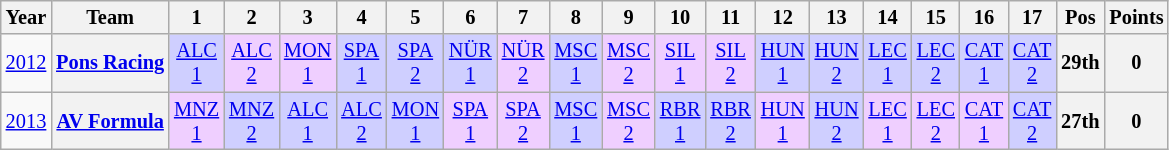<table class="wikitable" style="text-align:center; font-size:85%">
<tr>
<th>Year</th>
<th>Team</th>
<th>1</th>
<th>2</th>
<th>3</th>
<th>4</th>
<th>5</th>
<th>6</th>
<th>7</th>
<th>8</th>
<th>9</th>
<th>10</th>
<th>11</th>
<th>12</th>
<th>13</th>
<th>14</th>
<th>15</th>
<th>16</th>
<th>17</th>
<th>Pos</th>
<th>Points</th>
</tr>
<tr>
<td><a href='#'>2012</a></td>
<th nowrap><a href='#'>Pons Racing</a></th>
<td style="background:#CFCFFF;"><a href='#'>ALC<br>1</a><br></td>
<td style="background:#EFCFFF;"><a href='#'>ALC<br>2</a><br></td>
<td style="background:#EFCFFF;"><a href='#'>MON<br>1</a><br></td>
<td style="background:#CFCFFF;"><a href='#'>SPA<br>1</a><br></td>
<td style="background:#CFCFFF;"><a href='#'>SPA<br>2</a><br></td>
<td style="background:#CFCFFF;"><a href='#'>NÜR<br>1</a><br></td>
<td style="background:#EFCFFF;"><a href='#'>NÜR<br>2</a><br></td>
<td style="background:#CFCFFF;"><a href='#'>MSC<br>1</a><br></td>
<td style="background:#EFCFFF;"><a href='#'>MSC<br>2</a><br></td>
<td style="background:#EFCFFF;"><a href='#'>SIL<br>1</a><br></td>
<td style="background:#EFCFFF;"><a href='#'>SIL<br>2</a><br></td>
<td style="background:#CFCFFF;"><a href='#'>HUN<br>1</a><br></td>
<td style="background:#CFCFFF;"><a href='#'>HUN<br>2</a><br></td>
<td style="background:#CFCFFF;"><a href='#'>LEC<br>1</a><br></td>
<td style="background:#CFCFFF;"><a href='#'>LEC<br>2</a><br></td>
<td style="background:#CFCFFF;"><a href='#'>CAT<br>1</a><br></td>
<td style="background:#CFCFFF;"><a href='#'>CAT<br>2</a><br></td>
<th>29th</th>
<th>0</th>
</tr>
<tr>
<td><a href='#'>2013</a></td>
<th nowrap><a href='#'>AV Formula</a></th>
<td style="background:#EFCFFF;"><a href='#'>MNZ<br>1</a><br></td>
<td style="background:#CFCFFF;"><a href='#'>MNZ<br>2</a><br></td>
<td style="background:#CFCFFF;"><a href='#'>ALC<br>1</a><br></td>
<td style="background:#CFCFFF;"><a href='#'>ALC<br>2</a><br></td>
<td style="background:#CFCFFF;"><a href='#'>MON<br>1</a><br></td>
<td style="background:#EFCFFF;"><a href='#'>SPA<br>1</a><br></td>
<td style="background:#EFCFFF;"><a href='#'>SPA<br>2</a><br></td>
<td style="background:#CFCFFF;"><a href='#'>MSC<br>1</a><br></td>
<td style="background:#EFCFFF;"><a href='#'>MSC<br>2</a><br></td>
<td style="background:#CFCFFF;"><a href='#'>RBR<br>1</a><br></td>
<td style="background:#CFCFFF;"><a href='#'>RBR<br>2</a><br></td>
<td style="background:#EFCFFF;"><a href='#'>HUN<br>1</a><br></td>
<td style="background:#CFCFFF;"><a href='#'>HUN<br>2</a><br></td>
<td style="background:#EFCFFF;"><a href='#'>LEC<br>1</a><br></td>
<td style="background:#EFCFFF;"><a href='#'>LEC<br>2</a><br></td>
<td style="background:#EFCFFF;"><a href='#'>CAT<br>1</a><br></td>
<td style="background:#CFCFFF;"><a href='#'>CAT<br>2</a><br></td>
<th>27th</th>
<th>0</th>
</tr>
</table>
